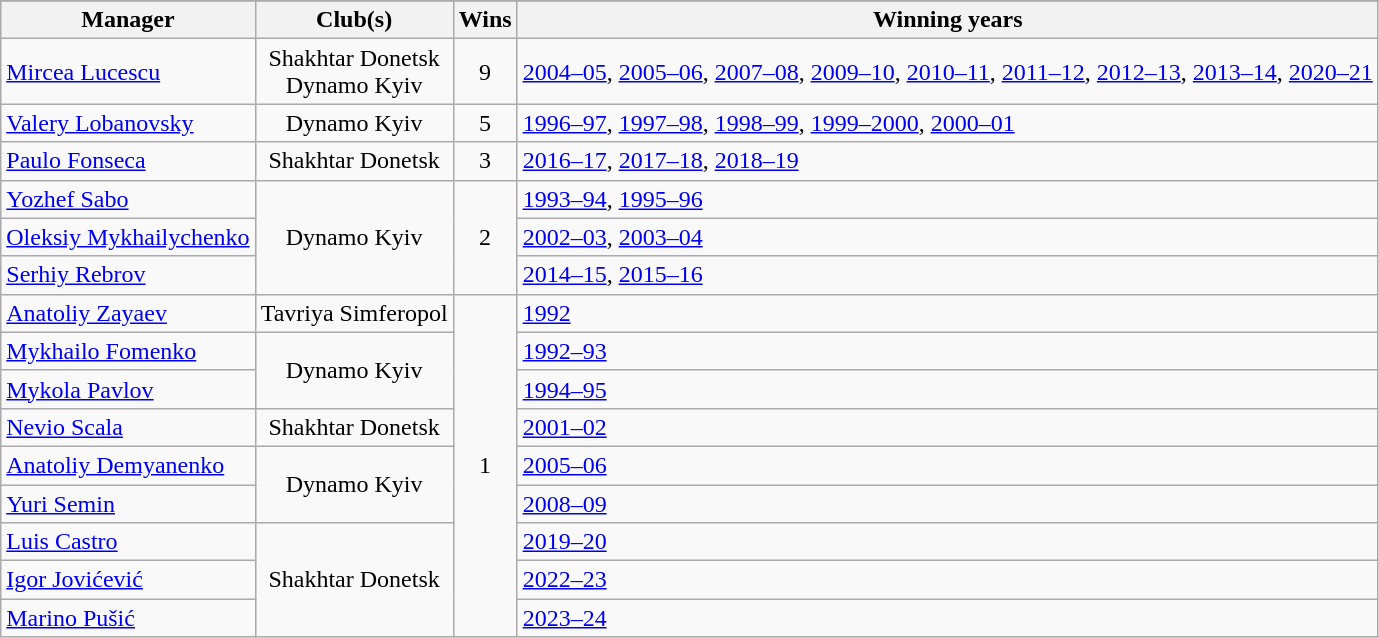<table class="wikitable">
<tr>
</tr>
<tr>
<th>Manager</th>
<th>Club(s)</th>
<th>Wins</th>
<th>Winning years</th>
</tr>
<tr>
<td> <a href='#'>Mircea Lucescu</a></td>
<td style="text-align:center">Shakhtar Donetsk<br>Dynamo Kyiv</td>
<td style="text-align:center;">9</td>
<td><a href='#'>2004–05</a>, <a href='#'>2005–06</a>, <a href='#'>2007–08</a>, <a href='#'>2009–10</a>, <a href='#'>2010–11</a>, <a href='#'>2011–12</a>, <a href='#'>2012–13</a>, <a href='#'>2013–14</a>, <a href='#'>2020–21</a></td>
</tr>
<tr>
<td> <a href='#'>Valery Lobanovsky</a></td>
<td style="text-align:center">Dynamo Kyiv</td>
<td style="text-align:center;">5</td>
<td><a href='#'>1996–97</a>, <a href='#'>1997–98</a>, <a href='#'>1998–99</a>, <a href='#'>1999–2000</a>, <a href='#'>2000–01</a></td>
</tr>
<tr>
<td> <a href='#'>Paulo Fonseca</a></td>
<td style="text-align:center">Shakhtar Donetsk</td>
<td style="text-align:center;">3</td>
<td><a href='#'>2016–17</a>, <a href='#'>2017–18</a>, <a href='#'>2018–19</a></td>
</tr>
<tr>
<td> <a href='#'>Yozhef Sabo</a></td>
<td rowspan="3" style="text-align:center">Dynamo Kyiv</td>
<td rowspan="3" style="text-align:center">2</td>
<td><a href='#'>1993–94</a>, <a href='#'>1995–96</a></td>
</tr>
<tr>
<td> <a href='#'>Oleksiy Mykhailychenko</a></td>
<td><a href='#'>2002–03</a>, <a href='#'>2003–04</a></td>
</tr>
<tr>
<td> <a href='#'>Serhiy Rebrov</a></td>
<td><a href='#'>2014–15</a>, <a href='#'>2015–16</a></td>
</tr>
<tr>
<td> <a href='#'>Anatoliy Zayaev</a></td>
<td style="text-align:center">Tavriya Simferopol</td>
<td rowspan="10" style="text-align:center">1</td>
<td><a href='#'>1992</a></td>
</tr>
<tr>
<td> <a href='#'>Mykhailo Fomenko</a></td>
<td rowspan="2" style="text-align:center">Dynamo Kyiv</td>
<td><a href='#'>1992–93</a></td>
</tr>
<tr>
<td> <a href='#'>Mykola Pavlov</a></td>
<td><a href='#'>1994–95</a></td>
</tr>
<tr>
<td> <a href='#'>Nevio Scala</a></td>
<td style="text-align:center">Shakhtar Donetsk</td>
<td><a href='#'>2001–02</a></td>
</tr>
<tr>
<td> <a href='#'>Anatoliy Demyanenko</a></td>
<td rowspan="2" style="text-align:center">Dynamo Kyiv</td>
<td><a href='#'>2005–06</a></td>
</tr>
<tr>
<td> <a href='#'>Yuri Semin</a></td>
<td><a href='#'>2008–09</a></td>
</tr>
<tr>
<td> <a href='#'>Luis Castro</a></td>
<td rowspan="3" style="text-align:center">Shakhtar Donetsk</td>
<td><a href='#'>2019–20</a></td>
</tr>
<tr>
<td> <a href='#'>Igor Jovićević</a></td>
<td><a href='#'>2022–23</a></td>
</tr>
<tr>
<td> <a href='#'>Marino Pušić</a></td>
<td><a href='#'>2023–24</a></td>
</tr>
</table>
